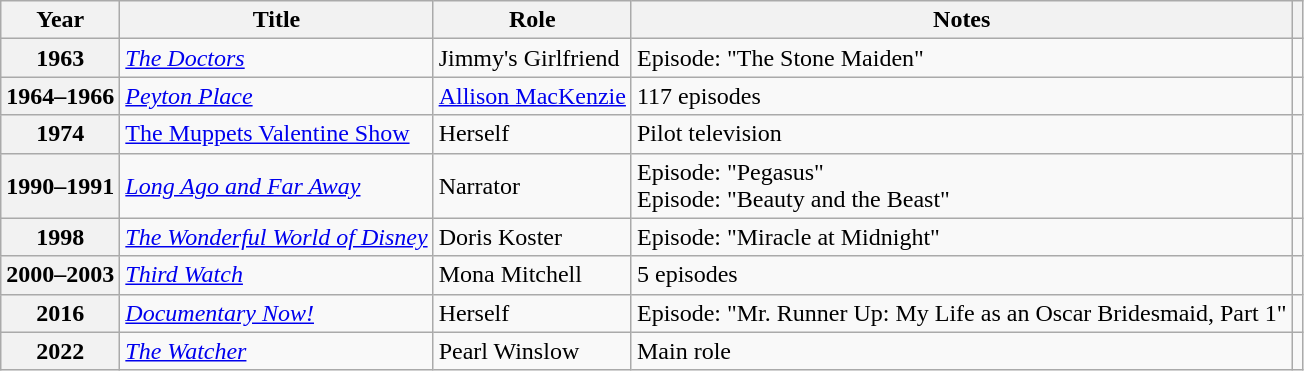<table class="wikitable plainrowheaders sortable" style="margin-right: 0;">
<tr>
<th scope="col">Year</th>
<th scope="col">Title</th>
<th scope="col">Role</th>
<th scope="col" class="unsortable">Notes</th>
<th scope="col" class="unsortable"></th>
</tr>
<tr>
<th scope="row">1963</th>
<td><em><a href='#'>The Doctors</a></em></td>
<td>Jimmy's Girlfriend</td>
<td>Episode: "The Stone Maiden"</td>
<td align=center></td>
</tr>
<tr>
<th scope="row">1964–1966</th>
<td><a href='#'><em>Peyton Place</em></a></td>
<td><a href='#'>Allison MacKenzie</a></td>
<td>117 episodes</td>
<td align=center></td>
</tr>
<tr>
<th scope="row">1974</th>
<td><a href='#'>The Muppets Valentine Show</a></td>
<td>Herself</td>
<td>Pilot television</td>
<td></td>
</tr>
<tr>
<th scope="row">1990–1991</th>
<td><em><a href='#'>Long Ago and Far Away</a></em></td>
<td>Narrator</td>
<td>Episode: "Pegasus"<br>Episode: "Beauty and the Beast"</td>
<td align=center></td>
</tr>
<tr>
<th scope="row">1998</th>
<td><em><a href='#'>The Wonderful World of Disney</a></em></td>
<td>Doris Koster</td>
<td>Episode: "Miracle at Midnight"</td>
<td align=center></td>
</tr>
<tr>
<th scope="row">2000–2003</th>
<td><em><a href='#'>Third Watch</a></em></td>
<td>Mona Mitchell</td>
<td>5 episodes</td>
<td align=center></td>
</tr>
<tr>
<th scope="row">2016</th>
<td><em><a href='#'>Documentary Now!</a></em></td>
<td>Herself</td>
<td>Episode: "Mr. Runner Up: My Life as an Oscar Bridesmaid, Part 1"</td>
<td align=center></td>
</tr>
<tr>
<th scope="row">2022</th>
<td><em><a href='#'>The Watcher</a></em></td>
<td>Pearl Winslow</td>
<td>Main role</td>
</tr>
</table>
